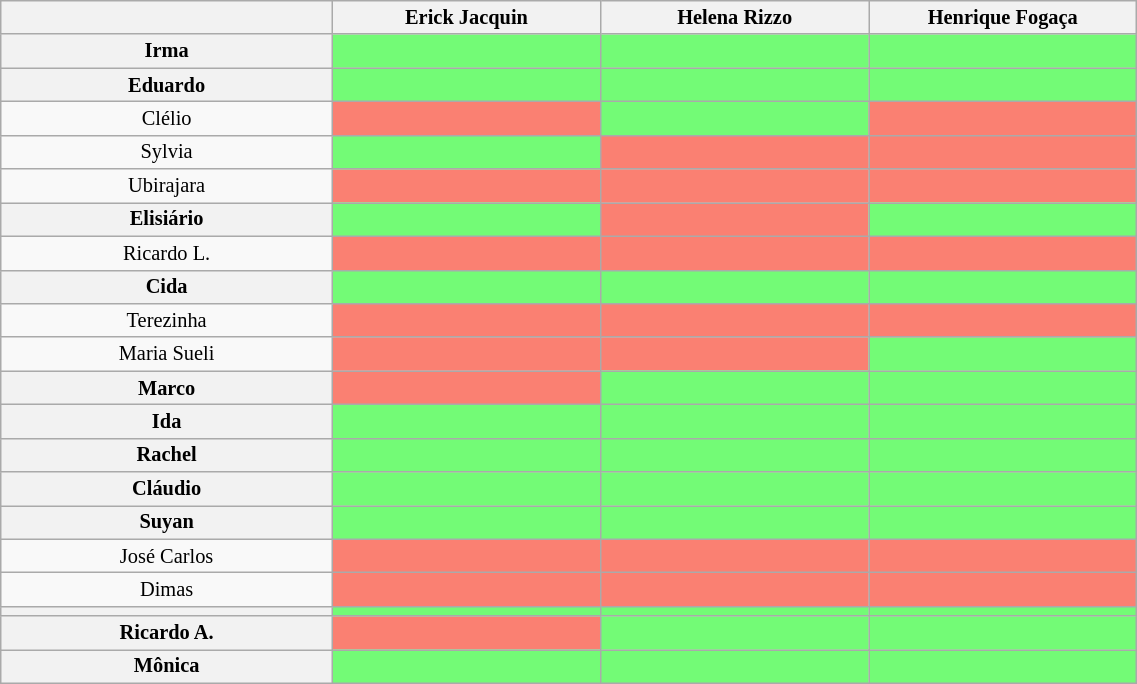<table class="wikitable sortable" style="text-align:center; font-size:85%; width:60%;">
<tr>
<th width="150px"></th>
<th width="120px">Erick Jacquin</th>
<th width="120px">Helena Rizzo</th>
<th width="120px">Henrique Fogaça</th>
</tr>
<tr>
<th>Irma</th>
<td bgcolor="#73fb76"></td>
<td bgcolor="#73fb76"></td>
<td bgcolor="#73fb76"></td>
</tr>
<tr>
<th>Eduardo</th>
<td bgcolor="#73fb76"></td>
<td bgcolor="#73fb76"></td>
<td bgcolor="#73fb76"></td>
</tr>
<tr>
<td>Clélio</td>
<td bgcolor="#fa8072"></td>
<td bgcolor="#73fb76"></td>
<td bgcolor="#fa8072"></td>
</tr>
<tr>
<td>Sylvia</td>
<td bgcolor="#73fb76"></td>
<td bgcolor="#fa8072"></td>
<td bgcolor="#fa8072"></td>
</tr>
<tr>
<td>Ubirajara</td>
<td bgcolor="#fa8072"></td>
<td bgcolor="#fa8072"></td>
<td bgcolor="#fa8072"></td>
</tr>
<tr>
<th>Elisiário</th>
<td bgcolor="#73fb76"></td>
<td bgcolor="#fa8072"></td>
<td bgcolor="#73fb76"></td>
</tr>
<tr>
<td>Ricardo L.</td>
<td bgcolor="#fa8072"></td>
<td bgcolor="#fa8072"></td>
<td bgcolor="#fa8072"></td>
</tr>
<tr>
<th>Cida</th>
<td bgcolor="#73fb76"></td>
<td bgcolor="#73fb76"></td>
<td bgcolor="#73fb76"></td>
</tr>
<tr>
<td>Terezinha</td>
<td bgcolor="#fa8072"></td>
<td bgcolor="#fa8072"></td>
<td bgcolor="#fa8072"></td>
</tr>
<tr>
<td>Maria Sueli</td>
<td bgcolor="#fa8072"></td>
<td bgcolor="#fa8072"></td>
<td bgcolor="#73fb76"></td>
</tr>
<tr>
<th>Marco</th>
<td bgcolor="#fa8072"></td>
<td bgcolor="#73fb76"></td>
<td bgcolor="#73fb76"></td>
</tr>
<tr>
<th>Ida</th>
<td bgcolor="#73fb76"></td>
<td bgcolor="#73fb76"></td>
<td bgcolor="#73fb76"></td>
</tr>
<tr>
<th>Rachel</th>
<td bgcolor="#73fb76"></td>
<td bgcolor="#73fb76"></td>
<td bgcolor="#73fb76"></td>
</tr>
<tr>
<th>Cláudio</th>
<td bgcolor="#73fb76"></td>
<td bgcolor="#73fb76"></td>
<td bgcolor="#73fb76"></td>
</tr>
<tr>
<th>Suyan</th>
<td bgcolor="#73fb76"></td>
<td bgcolor="#73fb76"></td>
<td bgcolor="#73fb76"></td>
</tr>
<tr>
<td>José Carlos</td>
<td bgcolor="#fa8072"></td>
<td bgcolor="#fa8072"></td>
<td bgcolor="#fa8072"></td>
</tr>
<tr>
<td>Dimas</td>
<td bgcolor="#fa8072"></td>
<td bgcolor="#fa8072"></td>
<td bgcolor="#fa8072"></td>
</tr>
<tr>
<th></th>
<td bgcolor="#73fb76"></td>
<td bgcolor="#73fb76"></td>
<td bgcolor="#73fb76"></td>
</tr>
<tr>
<th>Ricardo A.</th>
<td bgcolor="#fa8072"></td>
<td bgcolor="#73fb76"></td>
<td bgcolor="#73fb76"></td>
</tr>
<tr>
<th>Mônica</th>
<td bgcolor="#73fb76"></td>
<td bgcolor="#73fb76"></td>
<td bgcolor="#73fb76"></td>
</tr>
</table>
